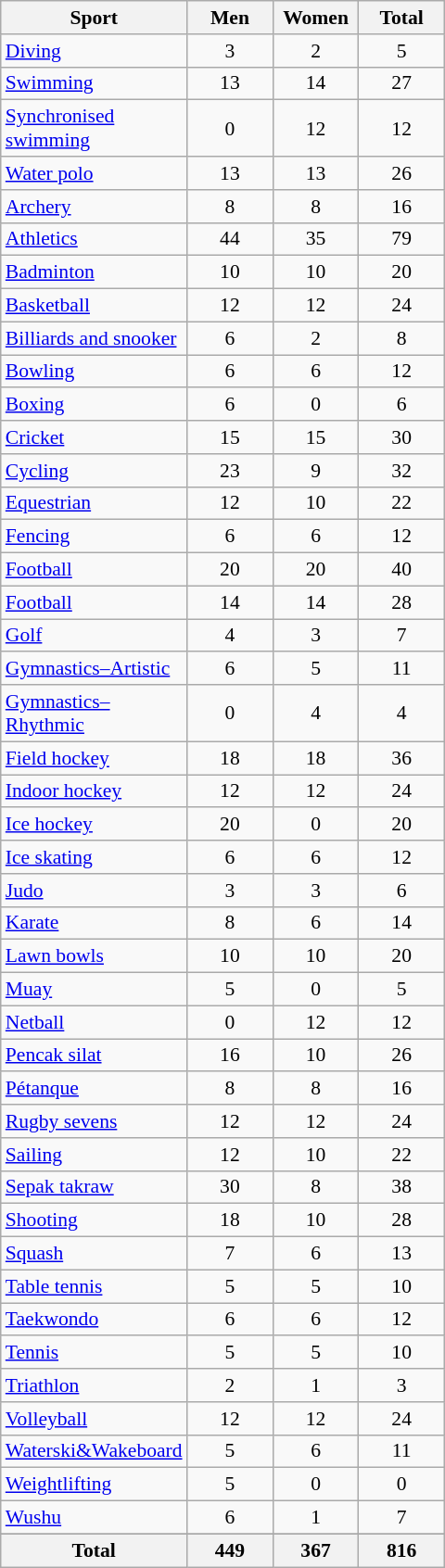<table class="wikitable sortable" style="font-size:90%; text-align:center;">
<tr>
<th width=120>Sport</th>
<th width=55>Men</th>
<th width=55>Women</th>
<th width=55>Total</th>
</tr>
<tr>
<td align=left><a href='#'>Diving</a></td>
<td>3</td>
<td>2</td>
<td>5</td>
</tr>
<tr>
<td align=left><a href='#'>Swimming</a></td>
<td>13</td>
<td>14</td>
<td>27</td>
</tr>
<tr>
<td align=left><a href='#'>Synchronised swimming</a></td>
<td>0</td>
<td>12</td>
<td>12</td>
</tr>
<tr>
<td align=left><a href='#'>Water polo</a></td>
<td>13</td>
<td>13</td>
<td>26</td>
</tr>
<tr>
<td align=left><a href='#'>Archery</a></td>
<td>8</td>
<td>8</td>
<td>16</td>
</tr>
<tr>
<td align=left><a href='#'>Athletics</a></td>
<td>44</td>
<td>35</td>
<td>79</td>
</tr>
<tr>
<td align=left><a href='#'>Badminton</a></td>
<td>10</td>
<td>10</td>
<td>20</td>
</tr>
<tr>
<td align=left><a href='#'>Basketball</a></td>
<td>12</td>
<td>12</td>
<td>24</td>
</tr>
<tr>
<td align=left><a href='#'>Billiards and snooker</a></td>
<td>6</td>
<td>2</td>
<td>8</td>
</tr>
<tr>
<td align=left><a href='#'>Bowling</a></td>
<td>6</td>
<td>6</td>
<td>12</td>
</tr>
<tr>
<td align=left><a href='#'>Boxing</a></td>
<td>6</td>
<td>0</td>
<td>6</td>
</tr>
<tr>
<td align=left><a href='#'>Cricket</a></td>
<td>15</td>
<td>15</td>
<td>30</td>
</tr>
<tr>
<td align=left><a href='#'>Cycling</a></td>
<td>23</td>
<td>9</td>
<td>32</td>
</tr>
<tr>
<td align=left><a href='#'>Equestrian</a></td>
<td>12</td>
<td>10</td>
<td>22</td>
</tr>
<tr>
<td align=left><a href='#'>Fencing</a></td>
<td>6</td>
<td>6</td>
<td>12</td>
</tr>
<tr>
<td align=left><a href='#'>Football</a></td>
<td>20</td>
<td>20</td>
<td>40</td>
</tr>
<tr>
<td align=left><a href='#'>Football</a></td>
<td>14</td>
<td>14</td>
<td>28</td>
</tr>
<tr>
<td align=left><a href='#'>Golf</a></td>
<td>4</td>
<td>3</td>
<td>7</td>
</tr>
<tr>
<td align=left><a href='#'>Gymnastics–Artistic</a></td>
<td>6</td>
<td>5</td>
<td>11</td>
</tr>
<tr>
<td align=left><a href='#'>Gymnastics–Rhythmic</a></td>
<td>0</td>
<td>4</td>
<td>4</td>
</tr>
<tr>
<td align=left><a href='#'>Field hockey</a></td>
<td>18</td>
<td>18</td>
<td>36</td>
</tr>
<tr>
<td align=left><a href='#'>Indoor hockey</a></td>
<td>12</td>
<td>12</td>
<td>24</td>
</tr>
<tr>
<td align=left><a href='#'>Ice hockey</a></td>
<td>20</td>
<td>0</td>
<td>20</td>
</tr>
<tr>
<td align=left><a href='#'>Ice skating</a></td>
<td>6</td>
<td>6</td>
<td>12</td>
</tr>
<tr>
<td align=left><a href='#'>Judo</a></td>
<td>3</td>
<td>3</td>
<td>6</td>
</tr>
<tr>
<td align=left><a href='#'>Karate</a></td>
<td>8</td>
<td>6</td>
<td>14</td>
</tr>
<tr>
<td align=left><a href='#'>Lawn bowls</a></td>
<td>10</td>
<td>10</td>
<td>20</td>
</tr>
<tr>
<td align=left><a href='#'>Muay</a></td>
<td>5</td>
<td>0</td>
<td>5</td>
</tr>
<tr>
<td align=left><a href='#'>Netball</a></td>
<td>0</td>
<td>12</td>
<td>12</td>
</tr>
<tr>
<td align=left><a href='#'>Pencak silat</a></td>
<td>16</td>
<td>10</td>
<td>26</td>
</tr>
<tr>
<td align=left><a href='#'>Pétanque</a></td>
<td>8</td>
<td>8</td>
<td>16</td>
</tr>
<tr>
<td align=left><a href='#'>Rugby sevens</a></td>
<td>12</td>
<td>12</td>
<td>24</td>
</tr>
<tr>
<td align=left><a href='#'>Sailing</a></td>
<td>12</td>
<td>10</td>
<td>22</td>
</tr>
<tr>
<td align=left><a href='#'>Sepak takraw</a></td>
<td>30</td>
<td>8</td>
<td>38</td>
</tr>
<tr>
<td align=left><a href='#'>Shooting</a></td>
<td>18</td>
<td>10</td>
<td>28</td>
</tr>
<tr>
<td align=left><a href='#'>Squash</a></td>
<td>7</td>
<td>6</td>
<td>13</td>
</tr>
<tr>
<td align=left><a href='#'>Table tennis</a></td>
<td>5</td>
<td>5</td>
<td>10</td>
</tr>
<tr>
<td align=left><a href='#'>Taekwondo</a></td>
<td>6</td>
<td>6</td>
<td>12</td>
</tr>
<tr>
<td align=left><a href='#'>Tennis</a></td>
<td>5</td>
<td>5</td>
<td>10</td>
</tr>
<tr>
<td align=left><a href='#'>Triathlon</a></td>
<td>2</td>
<td>1</td>
<td>3</td>
</tr>
<tr>
<td align=left><a href='#'>Volleyball</a></td>
<td>12</td>
<td>12</td>
<td>24</td>
</tr>
<tr>
<td align=left><a href='#'>Waterski&Wakeboard</a></td>
<td>5</td>
<td>6</td>
<td>11</td>
</tr>
<tr>
<td align=left><a href='#'>Weightlifting</a></td>
<td>5</td>
<td>0</td>
<td>0</td>
</tr>
<tr>
<td align=left><a href='#'>Wushu</a></td>
<td>6</td>
<td>1</td>
<td>7</td>
</tr>
<tr>
</tr>
<tr class="sortbottom">
<th>Total</th>
<th>449</th>
<th>367</th>
<th>816</th>
</tr>
</table>
